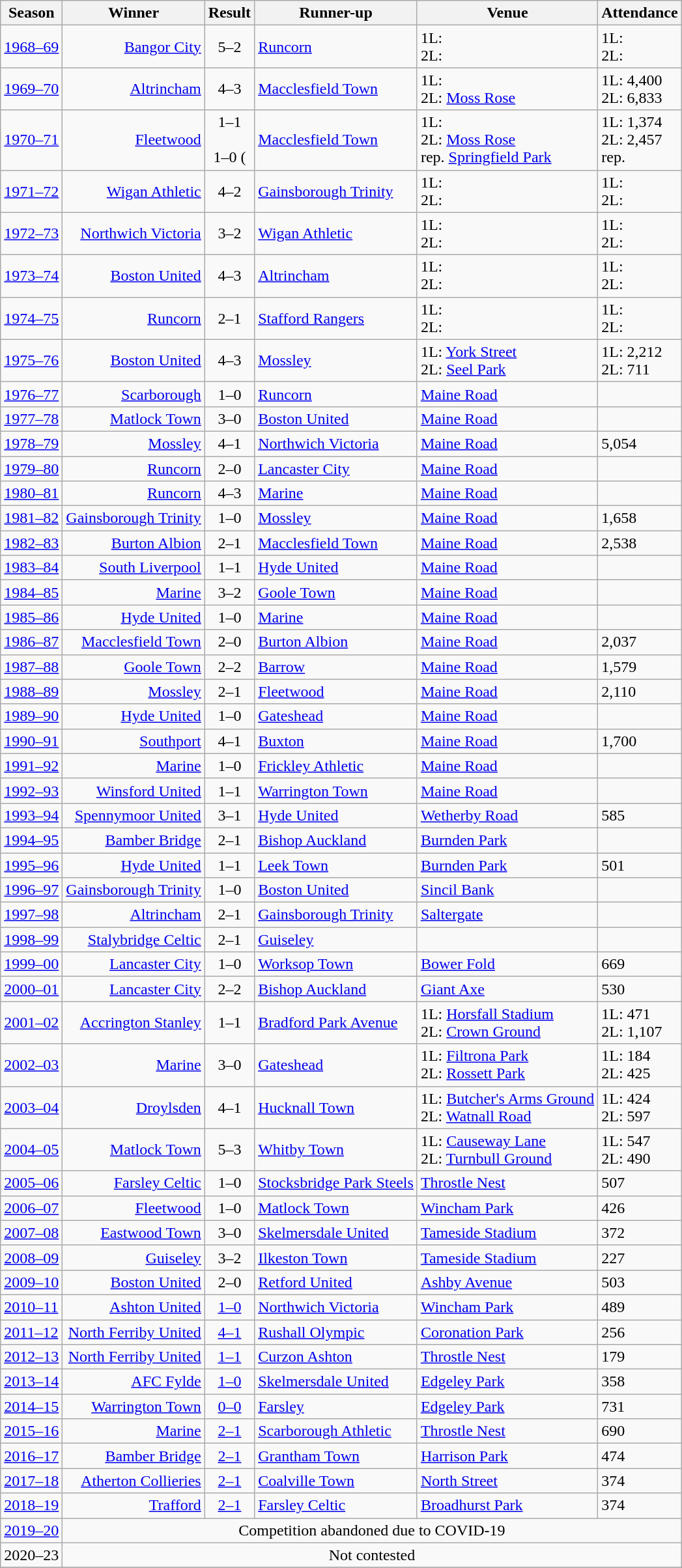<table class="wikitable">
<tr>
<th>Season</th>
<th>Winner</th>
<th>Result</th>
<th>Runner-up</th>
<th>Venue</th>
<th>Attendance</th>
</tr>
<tr>
<td><a href='#'>1968–69</a></td>
<td align="right"><a href='#'>Bangor City</a></td>
<td align="center">5–2<br></td>
<td><a href='#'>Runcorn</a></td>
<td>1L: <br>2L:</td>
<td>1L: <br>2L:</td>
</tr>
<tr>
<td><a href='#'>1969–70</a></td>
<td align="right"><a href='#'>Altrincham</a></td>
<td align="center">4–3<br></td>
<td><a href='#'>Macclesfield Town</a></td>
<td>1L: <br>2L: <a href='#'>Moss Rose</a></td>
<td>1L: 4,400<br>2L: 6,833</td>
</tr>
<tr>
<td><a href='#'>1970–71</a></td>
<td align="right"><a href='#'>Fleetwood</a></td>
<td align="center">1–1<br><br>1–0 (</td>
<td><a href='#'>Macclesfield Town</a></td>
<td>1L: <br>2L: <a href='#'>Moss Rose</a><br>rep. <a href='#'>Springfield Park</a></td>
<td>1L: 1,374<br>2L: 2,457<br>rep.</td>
</tr>
<tr>
<td><a href='#'>1971–72</a></td>
<td align="right"><a href='#'>Wigan Athletic</a></td>
<td align="center">4–2<br></td>
<td><a href='#'>Gainsborough Trinity</a></td>
<td>1L: <br>2L:</td>
<td>1L: <br>2L:</td>
</tr>
<tr>
<td><a href='#'>1972–73</a></td>
<td align="right"><a href='#'>Northwich Victoria</a></td>
<td align="center">3–2<br></td>
<td><a href='#'>Wigan Athletic</a></td>
<td>1L: <br>2L:</td>
<td>1L: <br>2L:</td>
</tr>
<tr>
<td><a href='#'>1973–74</a></td>
<td align="right"><a href='#'>Boston United</a></td>
<td align="center">4–3<br></td>
<td><a href='#'>Altrincham</a></td>
<td>1L: <br>2L:</td>
<td>1L: <br>2L:</td>
</tr>
<tr>
<td><a href='#'>1974–75</a></td>
<td align="right"><a href='#'>Runcorn</a></td>
<td align="center">2–1<br></td>
<td><a href='#'>Stafford Rangers</a></td>
<td>1L: <br>2L:</td>
<td>1L: <br>2L:</td>
</tr>
<tr>
<td><a href='#'>1975–76</a></td>
<td align="right"><a href='#'>Boston United</a></td>
<td align="center">4–3<br></td>
<td><a href='#'>Mossley</a></td>
<td>1L: <a href='#'>York Street</a> <br>2L: <a href='#'>Seel Park</a></td>
<td>1L: 2,212<br>2L: 711</td>
</tr>
<tr>
<td><a href='#'>1976–77</a></td>
<td align="right"><a href='#'>Scarborough</a></td>
<td align="center">1–0</td>
<td><a href='#'>Runcorn</a></td>
<td><a href='#'>Maine Road</a></td>
<td></td>
</tr>
<tr>
<td><a href='#'>1977–78</a></td>
<td align="right"><a href='#'>Matlock Town</a></td>
<td align="center">3–0</td>
<td><a href='#'>Boston United</a></td>
<td><a href='#'>Maine Road</a></td>
<td></td>
</tr>
<tr>
<td><a href='#'>1978–79</a></td>
<td align="right"><a href='#'>Mossley</a></td>
<td align="center">4–1</td>
<td><a href='#'>Northwich Victoria</a></td>
<td><a href='#'>Maine Road</a></td>
<td>5,054</td>
</tr>
<tr>
<td><a href='#'>1979–80</a></td>
<td align="right"><a href='#'>Runcorn</a></td>
<td align="center">2–0</td>
<td><a href='#'>Lancaster City</a></td>
<td><a href='#'>Maine Road</a></td>
<td></td>
</tr>
<tr>
<td><a href='#'>1980–81</a></td>
<td align="right"><a href='#'>Runcorn</a></td>
<td align="center">4–3</td>
<td><a href='#'>Marine</a></td>
<td><a href='#'>Maine Road</a></td>
<td></td>
</tr>
<tr>
<td><a href='#'>1981–82</a></td>
<td align="right"><a href='#'>Gainsborough Trinity</a></td>
<td align="center">1–0</td>
<td><a href='#'>Mossley</a></td>
<td><a href='#'>Maine Road</a></td>
<td>1,658</td>
</tr>
<tr>
<td><a href='#'>1982–83</a></td>
<td align="right"><a href='#'>Burton Albion</a></td>
<td align="center">2–1</td>
<td><a href='#'>Macclesfield Town</a></td>
<td><a href='#'>Maine Road</a></td>
<td>2,538</td>
</tr>
<tr>
<td><a href='#'>1983–84</a></td>
<td align="right"><a href='#'>South Liverpool</a></td>
<td align="center">1–1 </td>
<td><a href='#'>Hyde United</a></td>
<td><a href='#'>Maine Road</a></td>
<td></td>
</tr>
<tr>
<td><a href='#'>1984–85</a></td>
<td align="right"><a href='#'>Marine</a></td>
<td align="center">3–2</td>
<td><a href='#'>Goole Town</a></td>
<td><a href='#'>Maine Road</a></td>
<td></td>
</tr>
<tr>
<td><a href='#'>1985–86</a></td>
<td align="right"><a href='#'>Hyde United</a></td>
<td align="center">1–0</td>
<td><a href='#'>Marine</a></td>
<td><a href='#'>Maine Road</a></td>
<td></td>
</tr>
<tr>
<td><a href='#'>1986–87</a></td>
<td align="right"><a href='#'>Macclesfield Town</a></td>
<td align="center">2–0</td>
<td><a href='#'>Burton Albion</a></td>
<td><a href='#'>Maine Road</a></td>
<td>2,037</td>
</tr>
<tr>
<td><a href='#'>1987–88</a></td>
<td align="right"><a href='#'>Goole Town</a></td>
<td align="center">2–2 </td>
<td><a href='#'>Barrow</a></td>
<td><a href='#'>Maine Road</a></td>
<td>1,579</td>
</tr>
<tr>
<td><a href='#'>1988–89</a></td>
<td align="right"><a href='#'>Mossley</a></td>
<td align="center">2–1</td>
<td><a href='#'>Fleetwood</a></td>
<td><a href='#'>Maine Road</a></td>
<td>2,110</td>
</tr>
<tr>
<td><a href='#'>1989–90</a></td>
<td align="right"><a href='#'>Hyde United</a></td>
<td align="center">1–0</td>
<td><a href='#'>Gateshead</a></td>
<td><a href='#'>Maine Road</a></td>
<td></td>
</tr>
<tr>
<td><a href='#'>1990–91</a></td>
<td align="right"><a href='#'>Southport</a></td>
<td align="center">4–1</td>
<td><a href='#'>Buxton</a></td>
<td><a href='#'>Maine Road</a></td>
<td>1,700</td>
</tr>
<tr>
<td><a href='#'>1991–92</a></td>
<td align="right"><a href='#'>Marine</a></td>
<td align="center">1–0</td>
<td><a href='#'>Frickley Athletic</a></td>
<td><a href='#'>Maine Road</a></td>
<td></td>
</tr>
<tr>
<td><a href='#'>1992–93</a></td>
<td align="right"><a href='#'>Winsford United</a></td>
<td align="center">1–1 </td>
<td><a href='#'>Warrington Town</a></td>
<td><a href='#'>Maine Road</a></td>
<td></td>
</tr>
<tr>
<td><a href='#'>1993–94</a></td>
<td align="right"><a href='#'>Spennymoor United</a></td>
<td align="center">3–1</td>
<td><a href='#'>Hyde United</a></td>
<td><a href='#'>Wetherby Road</a></td>
<td>585</td>
</tr>
<tr>
<td><a href='#'>1994–95</a></td>
<td align="right"><a href='#'>Bamber Bridge</a></td>
<td align="center">2–1</td>
<td><a href='#'>Bishop Auckland</a></td>
<td><a href='#'>Burnden Park</a></td>
<td></td>
</tr>
<tr>
<td><a href='#'>1995–96</a></td>
<td align="right"><a href='#'>Hyde United</a></td>
<td align="center">1–1 </td>
<td><a href='#'>Leek Town</a></td>
<td><a href='#'>Burnden Park</a></td>
<td>501</td>
</tr>
<tr>
<td><a href='#'>1996–97</a></td>
<td align="right"><a href='#'>Gainsborough Trinity</a></td>
<td align="center">1–0</td>
<td><a href='#'>Boston United</a></td>
<td><a href='#'>Sincil Bank</a></td>
<td></td>
</tr>
<tr>
<td><a href='#'>1997–98</a></td>
<td align="right"><a href='#'>Altrincham</a></td>
<td align="center">2–1</td>
<td><a href='#'>Gainsborough Trinity</a></td>
<td><a href='#'>Saltergate</a></td>
<td></td>
</tr>
<tr>
<td><a href='#'>1998–99</a></td>
<td align="right"><a href='#'>Stalybridge Celtic</a></td>
<td align="center">2–1</td>
<td><a href='#'>Guiseley</a></td>
<td></td>
<td></td>
</tr>
<tr>
<td><a href='#'>1999–00</a></td>
<td align="right"><a href='#'>Lancaster City</a></td>
<td align="center">1–0</td>
<td><a href='#'>Worksop Town</a></td>
<td><a href='#'>Bower Fold</a></td>
<td>669</td>
</tr>
<tr>
<td><a href='#'>2000–01</a></td>
<td align="right"><a href='#'>Lancaster City</a></td>
<td align="center">2–2 </td>
<td><a href='#'>Bishop Auckland</a></td>
<td><a href='#'>Giant Axe</a></td>
<td>530</td>
</tr>
<tr>
<td><a href='#'>2001–02</a></td>
<td align="right"><a href='#'>Accrington Stanley</a></td>
<td align="center">1–1</td>
<td><a href='#'>Bradford Park Avenue</a></td>
<td>1L: <a href='#'>Horsfall Stadium</a><br>2L: <a href='#'>Crown Ground</a></td>
<td>1L: 471<br>2L: 1,107</td>
</tr>
<tr>
<td><a href='#'>2002–03</a></td>
<td align="right"><a href='#'>Marine</a></td>
<td align="center">3–0<br></td>
<td><a href='#'>Gateshead</a></td>
<td>1L: <a href='#'>Filtrona Park</a><br>2L: <a href='#'>Rossett Park</a></td>
<td>1L: 184<br>2L: 425</td>
</tr>
<tr>
<td><a href='#'>2003–04</a></td>
<td align="right"><a href='#'>Droylsden</a></td>
<td align="center">4–1<br></td>
<td><a href='#'>Hucknall Town</a></td>
<td>1L: <a href='#'>Butcher's Arms Ground</a><br>2L: <a href='#'>Watnall Road</a></td>
<td>1L: 424<br>2L: 597</td>
</tr>
<tr>
<td><a href='#'>2004–05</a></td>
<td align="right"><a href='#'>Matlock Town</a></td>
<td align="center">5–3<br></td>
<td><a href='#'>Whitby Town</a></td>
<td>1L: <a href='#'>Causeway Lane</a> <br>2L: <a href='#'>Turnbull Ground</a></td>
<td>1L: 547<br>2L: 490</td>
</tr>
<tr>
<td><a href='#'>2005–06</a></td>
<td align="right"><a href='#'>Farsley Celtic</a></td>
<td align="center">1–0</td>
<td><a href='#'>Stocksbridge Park Steels</a></td>
<td><a href='#'>Throstle Nest</a></td>
<td>507</td>
</tr>
<tr>
<td><a href='#'>2006–07</a></td>
<td align="right"><a href='#'>Fleetwood</a></td>
<td align="center">1–0</td>
<td><a href='#'>Matlock Town</a></td>
<td><a href='#'>Wincham Park</a></td>
<td>426</td>
</tr>
<tr>
<td><a href='#'>2007–08</a></td>
<td align="right"><a href='#'>Eastwood Town</a></td>
<td align="center">3–0</td>
<td><a href='#'>Skelmersdale United</a></td>
<td><a href='#'>Tameside Stadium</a></td>
<td>372</td>
</tr>
<tr>
<td><a href='#'>2008–09</a></td>
<td align="right"><a href='#'>Guiseley</a></td>
<td align="center">3–2</td>
<td><a href='#'>Ilkeston Town</a></td>
<td><a href='#'>Tameside Stadium</a></td>
<td>227</td>
</tr>
<tr>
<td><a href='#'>2009–10</a></td>
<td align="right"><a href='#'>Boston United</a></td>
<td align="center">2–0</td>
<td><a href='#'>Retford United</a></td>
<td><a href='#'>Ashby Avenue</a></td>
<td>503</td>
</tr>
<tr>
<td><a href='#'>2010–11</a></td>
<td align="right"><a href='#'>Ashton United</a></td>
<td align="center"><a href='#'>1–0</a></td>
<td><a href='#'>Northwich Victoria</a></td>
<td><a href='#'>Wincham Park</a></td>
<td>489</td>
</tr>
<tr>
<td><a href='#'>2011–12</a></td>
<td align="right"><a href='#'>North Ferriby United</a></td>
<td align="center"><a href='#'>4–1</a></td>
<td><a href='#'>Rushall Olympic</a></td>
<td><a href='#'>Coronation Park</a></td>
<td>256</td>
</tr>
<tr>
<td><a href='#'>2012–13</a></td>
<td align="right"><a href='#'>North Ferriby United</a></td>
<td align="center"><a href='#'>1–1</a> </td>
<td><a href='#'>Curzon Ashton</a></td>
<td><a href='#'>Throstle Nest</a></td>
<td>179</td>
</tr>
<tr>
<td><a href='#'>2013–14</a></td>
<td align="right"><a href='#'>AFC Fylde</a></td>
<td align="center"><a href='#'>1–0</a></td>
<td><a href='#'>Skelmersdale United</a></td>
<td><a href='#'>Edgeley Park</a></td>
<td>358</td>
</tr>
<tr>
<td><a href='#'>2014–15</a></td>
<td align="right"><a href='#'>Warrington Town</a></td>
<td align="center"><a href='#'>0–0</a> </td>
<td><a href='#'>Farsley</a></td>
<td><a href='#'>Edgeley Park</a></td>
<td>731</td>
</tr>
<tr>
<td><a href='#'>2015–16</a></td>
<td align="right"><a href='#'>Marine</a></td>
<td align="center"><a href='#'>2–1</a></td>
<td><a href='#'>Scarborough Athletic</a></td>
<td><a href='#'>Throstle Nest</a></td>
<td>690</td>
</tr>
<tr>
<td><a href='#'>2016–17</a></td>
<td align="right"><a href='#'>Bamber Bridge</a></td>
<td align="center"><a href='#'>2–1</a></td>
<td><a href='#'>Grantham Town</a></td>
<td><a href='#'>Harrison Park</a></td>
<td>474</td>
</tr>
<tr +>
<td><a href='#'>2017–18</a></td>
<td align="right"><a href='#'>Atherton Collieries</a></td>
<td align="center"><a href='#'>2–1</a></td>
<td><a href='#'>Coalville Town</a></td>
<td><a href='#'>North Street</a></td>
<td>374</td>
</tr>
<tr>
<td><a href='#'>2018–19</a></td>
<td align="right"><a href='#'>Trafford</a></td>
<td align="center"><a href='#'>2–1</a></td>
<td><a href='#'>Farsley Celtic</a></td>
<td><a href='#'>Broadhurst Park</a></td>
<td>374</td>
</tr>
<tr>
<td><a href='#'>2019–20</a></td>
<td colspan=5 align="center">Competition abandoned due to COVID-19</td>
</tr>
<tr>
<td>2020–23</td>
<td colspan=5 align="center">Not contested</td>
</tr>
<tr>
</tr>
<tr>
</tr>
<tr>
</tr>
</table>
